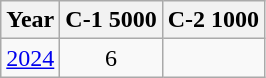<table class="wikitable" style="text-align:center;">
<tr>
<th>Year</th>
<th>C-1 5000</th>
<th>C-2 1000</th>
</tr>
<tr>
<td><a href='#'>2024</a></td>
<td>6</td>
<td></td>
</tr>
</table>
